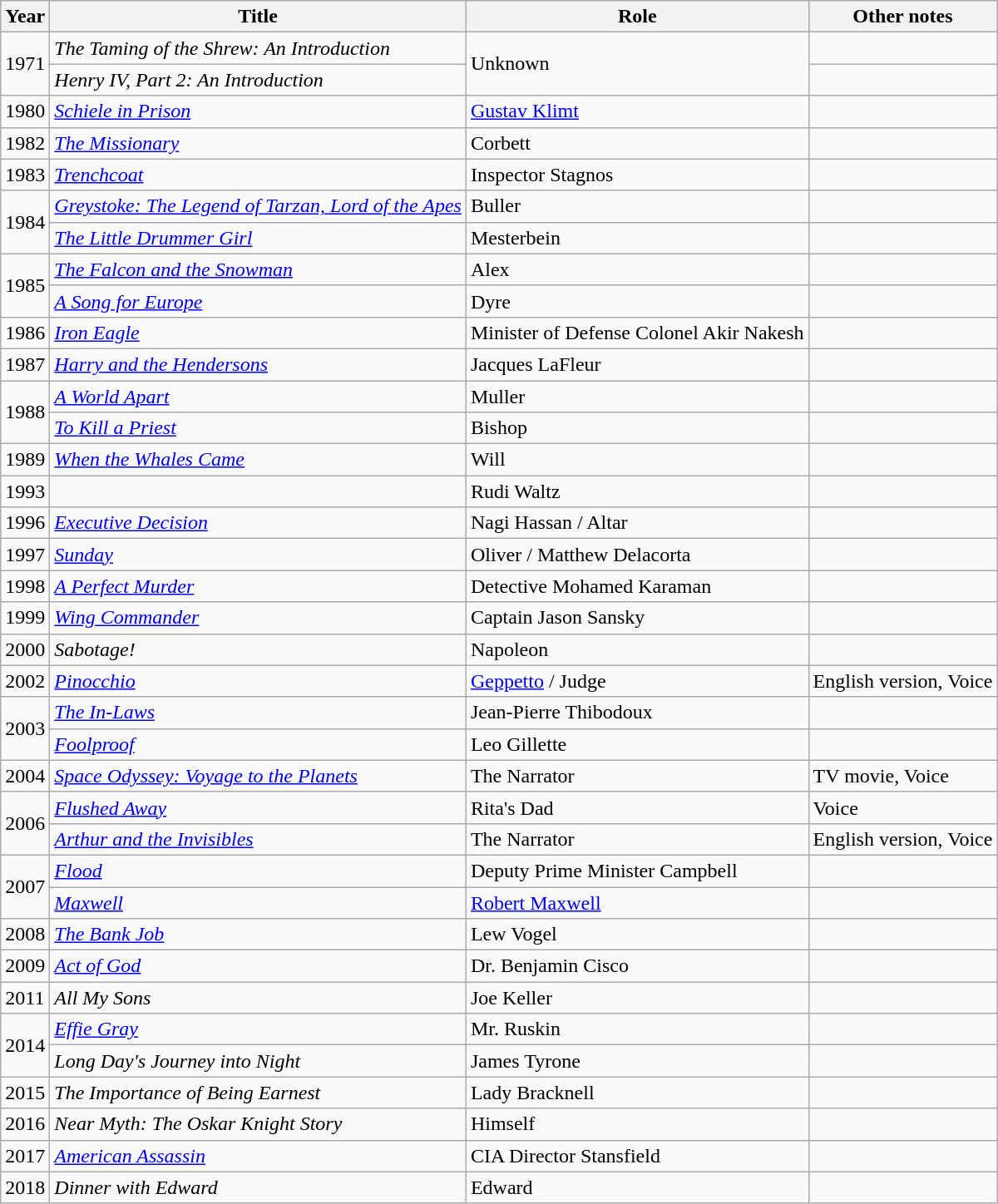<table class="wikitable">
<tr>
<th>Year</th>
<th>Title</th>
<th>Role</th>
<th>Other notes</th>
</tr>
<tr>
<td rowspan="2">1971</td>
<td><em>The Taming of the Shrew: An Introduction</em></td>
<td rowspan="2">Unknown</td>
<td></td>
</tr>
<tr>
<td><em>Henry IV, Part 2: An Introduction</em></td>
<td></td>
</tr>
<tr>
<td>1980</td>
<td><em><a href='#'>Schiele in Prison</a></em></td>
<td><a href='#'>Gustav Klimt</a></td>
<td></td>
</tr>
<tr>
<td>1982</td>
<td><em><a href='#'>The Missionary</a></em></td>
<td>Corbett</td>
<td></td>
</tr>
<tr>
<td>1983</td>
<td><em><a href='#'>Trenchcoat</a></em></td>
<td>Inspector Stagnos</td>
<td></td>
</tr>
<tr>
<td rowspan="2">1984</td>
<td><em><a href='#'>Greystoke: The Legend of Tarzan, Lord of the Apes</a></em></td>
<td>Buller</td>
<td></td>
</tr>
<tr>
<td><em><a href='#'>The Little Drummer Girl</a></em></td>
<td>Mesterbein</td>
<td></td>
</tr>
<tr>
<td rowspan="2">1985</td>
<td><em><a href='#'>The Falcon and the Snowman</a></em></td>
<td>Alex</td>
<td></td>
</tr>
<tr>
<td><em><a href='#'>A Song for Europe</a></em></td>
<td>Dyre</td>
<td></td>
</tr>
<tr>
<td>1986</td>
<td><em><a href='#'>Iron Eagle</a></em></td>
<td>Minister of Defense Colonel Akir Nakesh</td>
<td></td>
</tr>
<tr>
<td>1987</td>
<td><em><a href='#'>Harry and the Hendersons</a></em></td>
<td>Jacques LaFleur</td>
<td></td>
</tr>
<tr>
<td rowspan="2">1988</td>
<td><em><a href='#'>A World Apart</a></em></td>
<td>Muller</td>
<td></td>
</tr>
<tr>
<td><em><a href='#'>To Kill a Priest</a></em></td>
<td>Bishop</td>
<td></td>
</tr>
<tr>
<td>1989</td>
<td><em><a href='#'>When the Whales Came</a></em></td>
<td>Will</td>
<td></td>
</tr>
<tr>
<td>1993</td>
<td><em></em></td>
<td>Rudi Waltz</td>
<td></td>
</tr>
<tr>
<td>1996</td>
<td><em><a href='#'>Executive Decision</a></em></td>
<td>Nagi Hassan / Altar</td>
<td></td>
</tr>
<tr>
<td>1997</td>
<td><em><a href='#'>Sunday</a></em></td>
<td>Oliver / Matthew Delacorta</td>
<td></td>
</tr>
<tr>
<td>1998</td>
<td><em><a href='#'>A Perfect Murder</a></em></td>
<td>Detective Mohamed Karaman</td>
<td></td>
</tr>
<tr>
<td>1999</td>
<td><em><a href='#'>Wing Commander</a></em></td>
<td>Captain Jason Sansky</td>
<td></td>
</tr>
<tr>
<td>2000</td>
<td><em>Sabotage!</em></td>
<td>Napoleon</td>
<td></td>
</tr>
<tr>
<td>2002</td>
<td><em><a href='#'>Pinocchio</a></em></td>
<td><a href='#'>Geppetto</a> / Judge</td>
<td>English version, Voice</td>
</tr>
<tr>
<td rowspan="2">2003</td>
<td><em><a href='#'>The In-Laws</a></em></td>
<td>Jean-Pierre Thibodoux</td>
<td></td>
</tr>
<tr>
<td><em><a href='#'>Foolproof</a></em></td>
<td>Leo Gillette</td>
<td></td>
</tr>
<tr>
<td>2004</td>
<td><em><a href='#'>Space Odyssey: Voyage to the Planets</a></em></td>
<td>The Narrator</td>
<td>TV movie, Voice</td>
</tr>
<tr>
<td rowspan="2">2006</td>
<td><em><a href='#'>Flushed Away</a></em></td>
<td>Rita's Dad</td>
<td>Voice</td>
</tr>
<tr>
<td><em><a href='#'>Arthur and the Invisibles</a></em></td>
<td>The Narrator</td>
<td>English version, Voice</td>
</tr>
<tr>
<td rowspan="2">2007</td>
<td><em><a href='#'>Flood</a></em></td>
<td>Deputy Prime Minister Campbell</td>
<td></td>
</tr>
<tr>
<td><em><a href='#'>Maxwell</a></em></td>
<td><a href='#'>Robert Maxwell</a></td>
<td></td>
</tr>
<tr>
<td>2008</td>
<td><em><a href='#'>The Bank Job</a></em></td>
<td>Lew Vogel</td>
<td></td>
</tr>
<tr>
<td>2009</td>
<td><em><a href='#'>Act of God</a></em></td>
<td>Dr. Benjamin Cisco</td>
<td></td>
</tr>
<tr>
<td>2011</td>
<td><em>All My Sons</em></td>
<td>Joe Keller</td>
<td></td>
</tr>
<tr>
<td rowspan="2">2014</td>
<td><em><a href='#'>Effie Gray</a></em></td>
<td>Mr. Ruskin</td>
<td></td>
</tr>
<tr>
<td><em>Long Day's Journey into Night</em></td>
<td>James Tyrone</td>
<td></td>
</tr>
<tr>
<td>2015</td>
<td><em>The Importance of Being Earnest</em></td>
<td>Lady Bracknell</td>
<td></td>
</tr>
<tr>
<td>2016</td>
<td><em>Near Myth: The Oskar Knight Story</em></td>
<td>Himself</td>
<td></td>
</tr>
<tr>
<td>2017</td>
<td><em><a href='#'>American Assassin</a></em></td>
<td>CIA Director Stansfield</td>
<td></td>
</tr>
<tr>
<td>2018</td>
<td><em>Dinner with Edward</em></td>
<td>Edward</td>
<td></td>
</tr>
</table>
